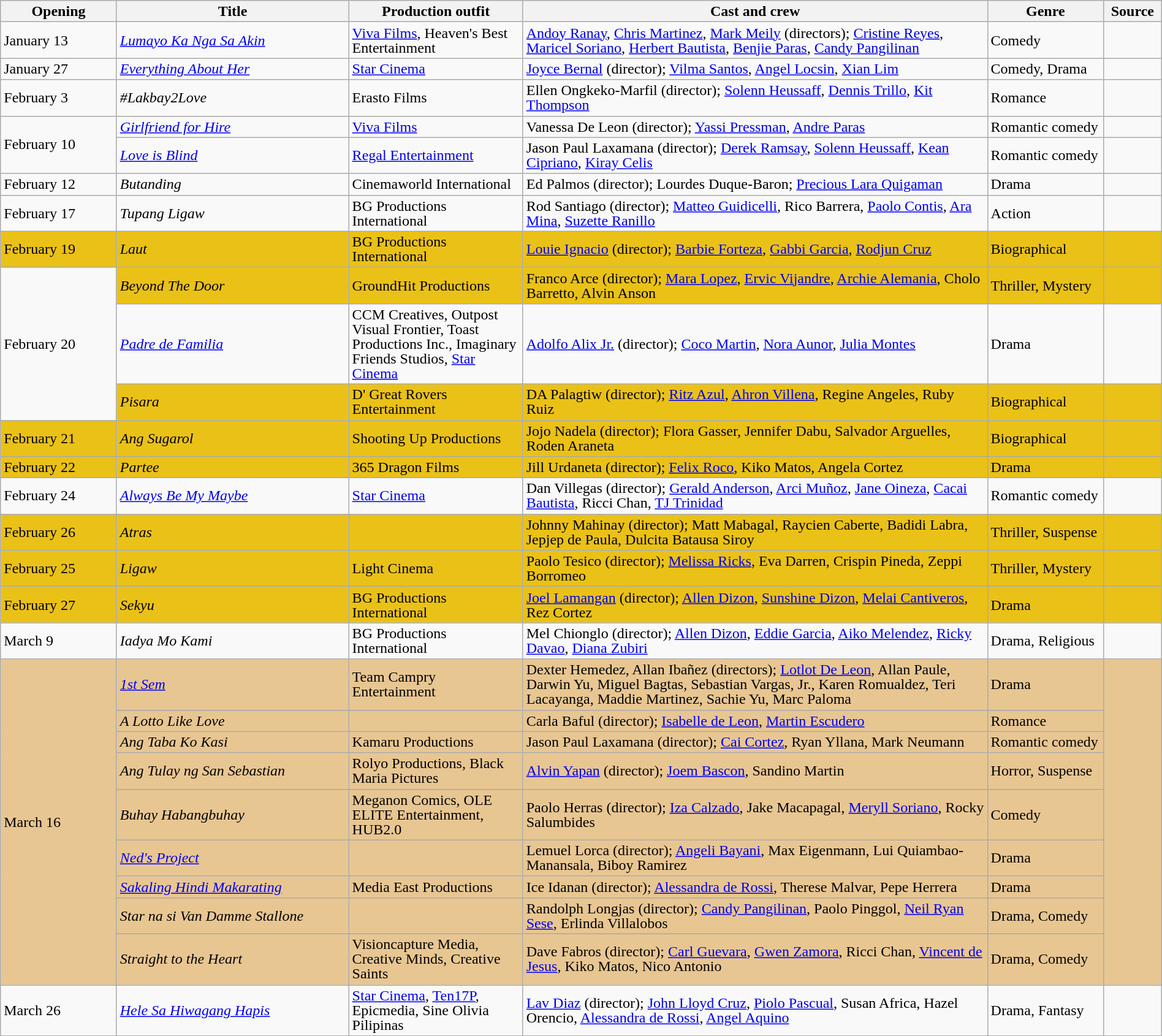<table class="wikitable" style="text-align:left; font-size:100%; line-height:16px;" width="100%">
<tr>
<th style="width:10%;">Opening</th>
<th style="width:20%;">Title</th>
<th style="width:15%;">Production outfit</th>
<th style="width:40%;">Cast and crew</th>
<th style="width:10%;">Genre</th>
<th style="width:05%;">Source</th>
</tr>
<tr>
<td>January 13</td>
<td><em><a href='#'>Lumayo Ka Nga Sa Akin</a></em></td>
<td><a href='#'>Viva Films</a>, Heaven's Best Entertainment</td>
<td style="text-align:left;"><a href='#'>Andoy Ranay</a>, <a href='#'>Chris Martinez</a>, <a href='#'>Mark Meily</a> (directors); <a href='#'>Cristine Reyes</a>, <a href='#'>Maricel Soriano</a>, <a href='#'>Herbert Bautista</a>, <a href='#'>Benjie Paras</a>, <a href='#'>Candy Pangilinan</a></td>
<td style="text-align:left;">Comedy</td>
<td></td>
</tr>
<tr>
<td>January 27</td>
<td><em><a href='#'>Everything About Her</a></em></td>
<td><a href='#'>Star Cinema</a></td>
<td style="text-align:left;"><a href='#'>Joyce Bernal</a> (director); <a href='#'>Vilma Santos</a>, <a href='#'>Angel Locsin</a>, <a href='#'>Xian Lim</a></td>
<td style="text-align:left;">Comedy, Drama</td>
<td></td>
</tr>
<tr>
<td>February 3</td>
<td><em>#Lakbay2Love</em></td>
<td>Erasto Films</td>
<td style="text-align:left;">Ellen Ongkeko-Marfil (director); <a href='#'>Solenn Heussaff</a>, <a href='#'>Dennis Trillo</a>, <a href='#'>Kit Thompson</a></td>
<td style="text-align:left;">Romance</td>
<td></td>
</tr>
<tr>
<td rowspan=2>February 10</td>
<td><em><a href='#'>Girlfriend for Hire</a></em></td>
<td><a href='#'>Viva Films</a></td>
<td style="text-align:left;">Vanessa De Leon (director); <a href='#'>Yassi Pressman</a>, <a href='#'>Andre Paras</a></td>
<td style="text-align:left;">Romantic comedy</td>
<td></td>
</tr>
<tr>
<td><em><a href='#'>Love is Blind</a></em></td>
<td><a href='#'>Regal Entertainment</a></td>
<td style="text-align:left;">Jason Paul Laxamana (director); <a href='#'>Derek Ramsay</a>, <a href='#'>Solenn Heussaff</a>, <a href='#'>Kean Cipriano</a>, <a href='#'>Kiray Celis</a></td>
<td style="text-align:left;">Romantic comedy</td>
<td></td>
</tr>
<tr>
<td>February 12</td>
<td><em>Butanding</em></td>
<td>Cinemaworld International</td>
<td style="text-align:left;">Ed Palmos (director); Lourdes Duque-Baron; <a href='#'>Precious Lara Quigaman</a></td>
<td style="text-align:left;">Drama</td>
<td></td>
</tr>
<tr>
<td>February 17</td>
<td><em>Tupang Ligaw</em></td>
<td>BG Productions International</td>
<td style="text-align:left;">Rod Santiago (director);  <a href='#'>Matteo Guidicelli</a>, Rico Barrera, <a href='#'>Paolo Contis</a>, <a href='#'>Ara Mina</a>, <a href='#'>Suzette Ranillo</a></td>
<td style="text-align:left;">Action</td>
<td></td>
</tr>
<tr>
<td style="background:#EAC117;">February 19</td>
<td style="background:#EAC117;"><em>Laut</em></td>
<td style="background:#EAC117;">BG Productions International</td>
<td style="background:#EAC117;"><a href='#'>Louie Ignacio</a> (director); <a href='#'>Barbie Forteza</a>, <a href='#'>Gabbi Garcia</a>, <a href='#'>Rodjun Cruz</a></td>
<td style="background:#EAC117;">Biographical</td>
<td style="background:#EAC117;"></td>
</tr>
<tr>
<td rowspan=3>February 20</td>
<td style="background:#EAC117;"><em>Beyond The Door</em></td>
<td style="background:#EAC117;">GroundHit Productions</td>
<td style="background:#EAC117;">Franco Arce (director); <a href='#'>Mara Lopez</a>, <a href='#'>Ervic Vijandre</a>, <a href='#'>Archie Alemania</a>, Cholo Barretto, Alvin Anson</td>
<td style="background:#EAC117;">Thriller, Mystery</td>
<td style="background:#EAC117;"></td>
</tr>
<tr>
<td><em><a href='#'>Padre de Familia</a></em></td>
<td>CCM Creatives, Outpost Visual Frontier, Toast Productions Inc., Imaginary Friends Studios, <a href='#'>Star Cinema</a></td>
<td><a href='#'>Adolfo Alix Jr.</a> (director); <a href='#'>Coco Martin</a>, <a href='#'>Nora Aunor</a>, <a href='#'>Julia Montes</a></td>
<td>Drama</td>
<td></td>
</tr>
<tr>
<td style="background:#EAC117;"><em>Pisara</em></td>
<td style="background:#EAC117;">D' Great Rovers Entertainment</td>
<td style="background:#EAC117;">DA Palagtiw (director); <a href='#'>Ritz Azul</a>, <a href='#'>Ahron Villena</a>, Regine Angeles, Ruby Ruiz</td>
<td style="background:#EAC117;">Biographical</td>
<td style="background:#EAC117;"></td>
</tr>
<tr>
<td style="background:#EAC117;">February 21</td>
<td style="background:#EAC117;"><em>Ang Sugarol</em></td>
<td style="background:#EAC117;">Shooting Up Productions</td>
<td style="background:#EAC117;">Jojo Nadela (director); Flora Gasser, Jennifer Dabu, Salvador Arguelles, Roden Araneta</td>
<td style="background:#EAC117;">Biographical</td>
<td style="background:#EAC117;"></td>
</tr>
<tr>
<td style="background:#EAC117;">February 22</td>
<td style="background:#EAC117;"><em>Partee</em></td>
<td style="background:#EAC117;">365 Dragon Films</td>
<td style="background:#EAC117;">Jill Urdaneta (director); <a href='#'>Felix Roco</a>, Kiko Matos, Angela Cortez</td>
<td style="background:#EAC117;">Drama</td>
<td style="background:#EAC117;"></td>
</tr>
<tr>
<td>February 24</td>
<td><em><a href='#'>Always Be My Maybe</a></em></td>
<td><a href='#'>Star Cinema</a></td>
<td>Dan Villegas (director); <a href='#'>Gerald Anderson</a>, <a href='#'>Arci Muñoz</a>, <a href='#'>Jane Oineza</a>, <a href='#'>Cacai Bautista</a>, Ricci Chan, <a href='#'>TJ Trinidad</a></td>
<td>Romantic comedy</td>
<td></td>
</tr>
<tr>
<td style="background:#EAC117;">February 26</td>
<td style="background:#EAC117;"><em>Atras</em></td>
<td style="background:#EAC117;"></td>
<td style="background:#EAC117;">Johnny Mahinay (director); Matt Mabagal, Raycien Caberte, Badidi Labra, Jepjep de Paula, Dulcita Batausa Siroy</td>
<td style="background:#EAC117;">Thriller, Suspense</td>
<td style="background:#EAC117;"></td>
</tr>
<tr>
<td style="background:#EAC117;">February 25</td>
<td style="background:#EAC117;"><em>Ligaw</em></td>
<td style="background:#EAC117;">Light Cinema</td>
<td style="background:#EAC117;">Paolo Tesico (director); <a href='#'>Melissa Ricks</a>, Eva Darren, Crispin Pineda, Zeppi Borromeo</td>
<td style="background:#EAC117;">Thriller, Mystery</td>
<td style="background:#EAC117;"></td>
</tr>
<tr>
<td style="background:#EAC117;">February 27</td>
<td style="background:#EAC117;"><em>Sekyu</em></td>
<td style="background:#EAC117;">BG Productions International</td>
<td style="background:#EAC117;"><a href='#'>Joel Lamangan</a> (director); <a href='#'>Allen Dizon</a>, <a href='#'>Sunshine Dizon</a>, <a href='#'>Melai Cantiveros</a>, Rez Cortez</td>
<td style="background:#EAC117;">Drama</td>
<td style="background:#EAC117;"></td>
</tr>
<tr>
<td>March 9</td>
<td><em>Iadya Mo Kami</em></td>
<td>BG Productions International</td>
<td style="text-align:left;">Mel Chionglo (director); <a href='#'>Allen Dizon</a>, <a href='#'>Eddie Garcia</a>, <a href='#'>Aiko Melendez</a>, <a href='#'>Ricky Davao</a>, <a href='#'>Diana Zubiri</a></td>
<td style="text-align:left;">Drama, Religious</td>
<td></td>
</tr>
<tr>
<td style="background:#E8C692;"  rowspan=9>March 16</td>
<td style="background:#E8C692;"><em><a href='#'>1st Sem</a></em></td>
<td style="background:#E8C692;">Team Campry Entertainment</td>
<td style="background:#E8C692;">Dexter Hemedez, Allan Ibañez (directors); <a href='#'>Lotlot De Leon</a>, Allan Paule, Darwin Yu, Miguel Bagtas, Sebastian Vargas, Jr., Karen Romualdez, Teri Lacayanga, Maddie Martinez, Sachie Yu, Marc Paloma</td>
<td style="background:#E8C692;">Drama</td>
<td style="background:#E8C692;"  rowspan=9></td>
</tr>
<tr>
<td style="background:#E8C692;"><em>A Lotto Like Love</em></td>
<td style="background:#E8C692;"></td>
<td style="background:#E8C692;">Carla Baful (director); <a href='#'>Isabelle de Leon</a>, <a href='#'>Martin Escudero</a></td>
<td style="background:#E8C692;">Romance</td>
</tr>
<tr>
<td style="background:#E8C692;"><em>Ang Taba Ko Kasi</em></td>
<td style="background:#E8C692;">Kamaru Productions</td>
<td style="background:#E8C692;">Jason Paul Laxamana (director); <a href='#'>Cai Cortez</a>, Ryan Yllana, Mark Neumann</td>
<td style="background:#E8C692;">Romantic comedy</td>
</tr>
<tr>
<td style="background:#E8C692;"><em>Ang Tulay ng San Sebastian</em></td>
<td style="background:#E8C692;">Rolyo Productions, Black Maria Pictures</td>
<td style="background:#E8C692;"><a href='#'>Alvin Yapan</a> (director); <a href='#'>Joem Bascon</a>, Sandino Martin</td>
<td style="background:#E8C692;">Horror, Suspense</td>
</tr>
<tr>
<td style="background:#E8C692;"><em>Buhay Habangbuhay</em></td>
<td style="background:#E8C692;">Meganon Comics, OLE ELITE Entertainment, HUB2.0</td>
<td style="background:#E8C692;">Paolo Herras (director); <a href='#'>Iza Calzado</a>, Jake Macapagal, <a href='#'>Meryll Soriano</a>, Rocky Salumbides</td>
<td style="background:#E8C692;">Comedy</td>
</tr>
<tr>
<td style="background:#E8C692;"><em><a href='#'>Ned's Project</a></em></td>
<td style="background:#E8C692;"></td>
<td style="background:#E8C692;">Lemuel Lorca (director); <a href='#'>Angeli Bayani</a>, Max Eigenmann, Lui Quiambao-Manansala, Biboy Ramirez</td>
<td style="background:#E8C692;">Drama</td>
</tr>
<tr>
<td style="background:#E8C692;"><em><a href='#'>Sakaling Hindi Makarating</a></em></td>
<td style="background:#E8C692;">Media East Productions</td>
<td style="background:#E8C692;">Ice Idanan (director); <a href='#'>Alessandra de Rossi</a>, Therese Malvar, Pepe Herrera</td>
<td style="background:#E8C692;">Drama</td>
</tr>
<tr>
<td style="background:#E8C692;"><em>Star na si Van Damme Stallone</em></td>
<td style="background:#E8C692;"></td>
<td style="background:#E8C692;">Randolph Longjas (director); <a href='#'>Candy Pangilinan</a>, Paolo Pinggol, <a href='#'>Neil Ryan Sese</a>, Erlinda Villalobos</td>
<td style="background:#E8C692;">Drama, Comedy</td>
</tr>
<tr>
<td style="background:#E8C692;"><em>Straight to the Heart</em></td>
<td style="background:#E8C692;">Visioncapture Media, Creative Minds, Creative Saints</td>
<td style="background:#E8C692;">Dave Fabros (director); <a href='#'>Carl Guevara</a>, <a href='#'>Gwen Zamora</a>, Ricci Chan, <a href='#'>Vincent de Jesus</a>, Kiko Matos, Nico Antonio</td>
<td style="background:#E8C692;">Drama, Comedy</td>
</tr>
<tr>
<td>March 26</td>
<td><em><a href='#'>Hele Sa Hiwagang Hapis</a></em></td>
<td><a href='#'>Star Cinema</a>, <a href='#'>Ten17P</a>, Epicmedia, Sine Olivia Pilipinas</td>
<td style="text-align:left;"><a href='#'>Lav Diaz</a> (director); <a href='#'>John Lloyd Cruz</a>, <a href='#'>Piolo Pascual</a>, Susan Africa, Hazel Orencio, <a href='#'>Alessandra de Rossi</a>, <a href='#'>Angel Aquino</a></td>
<td style="text-align:left;">Drama, Fantasy</td>
<td></td>
</tr>
<tr>
</tr>
</table>
